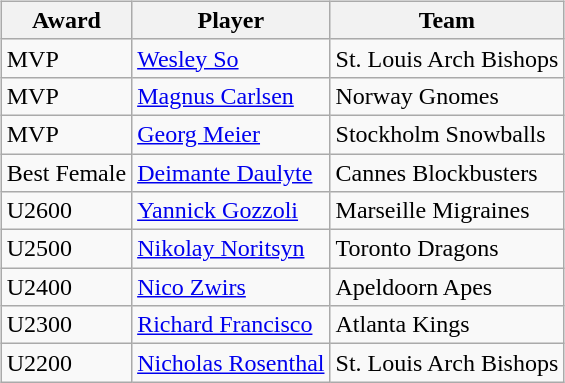<table>
<tr>
<td vaglin="left"><br><table class="wikitable">
<tr>
<th>Award</th>
<th>Player</th>
<th>Team</th>
</tr>
<tr>
<td>MVP </td>
<td> <a href='#'>Wesley So</a></td>
<td> St. Louis Arch Bishops</td>
</tr>
<tr>
<td>MVP </td>
<td> <a href='#'>Magnus Carlsen</a></td>
<td> Norway Gnomes</td>
</tr>
<tr>
<td>MVP </td>
<td> <a href='#'>Georg Meier</a></td>
<td> Stockholm Snowballs</td>
</tr>
<tr>
<td>Best Female</td>
<td> <a href='#'>Deimante Daulyte</a></td>
<td> Cannes Blockbusters</td>
</tr>
<tr>
<td>U2600</td>
<td> <a href='#'>Yannick Gozzoli</a></td>
<td> Marseille Migraines</td>
</tr>
<tr>
<td>U2500</td>
<td> <a href='#'>Nikolay Noritsyn</a></td>
<td> Toronto Dragons</td>
</tr>
<tr>
<td>U2400</td>
<td> <a href='#'>Nico Zwirs</a></td>
<td> Apeldoorn Apes</td>
</tr>
<tr>
<td>U2300</td>
<td> <a href='#'>Richard Francisco</a></td>
<td> Atlanta Kings</td>
</tr>
<tr>
<td>U2200</td>
<td> <a href='#'>Nicholas Rosenthal</a></td>
<td> St. Louis Arch Bishops</td>
</tr>
</table>
</td>
</tr>
</table>
